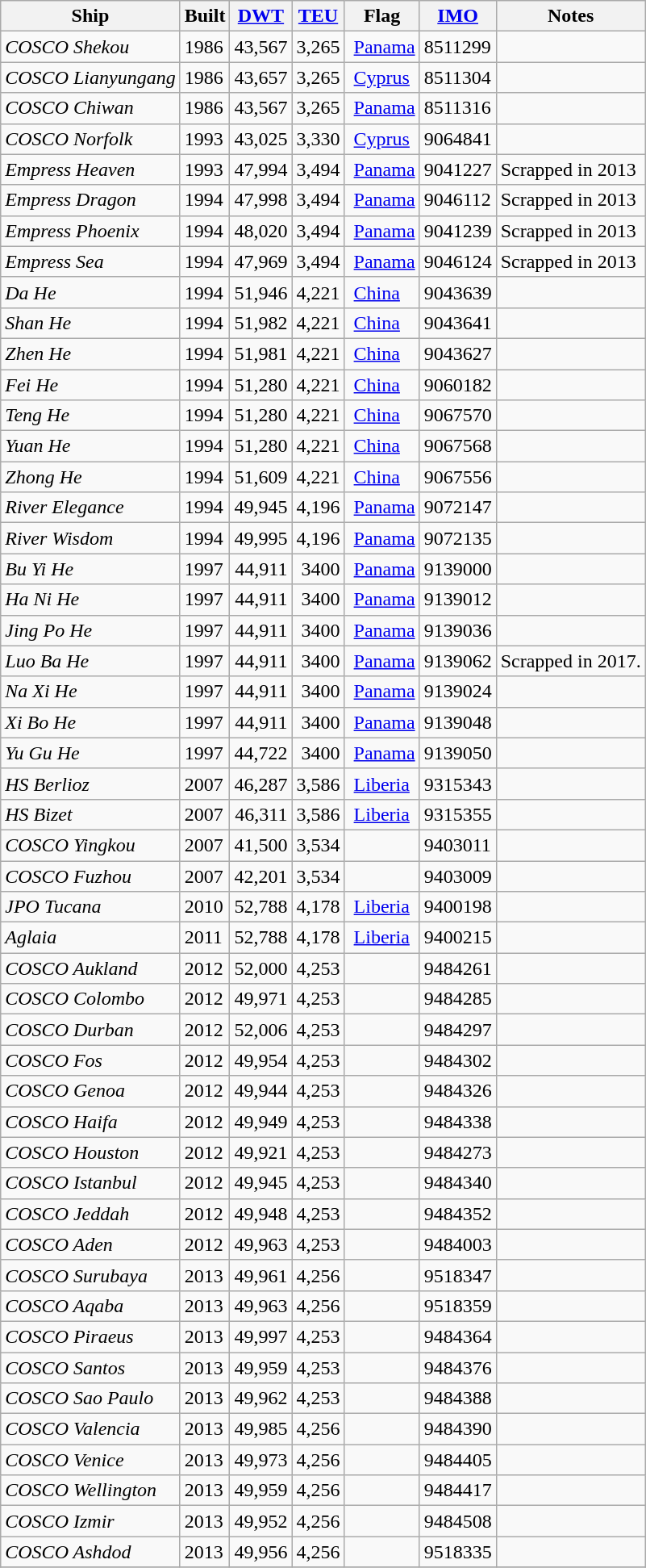<table class="wikitable">
<tr>
<th>Ship</th>
<th>Built</th>
<th><a href='#'>DWT</a></th>
<th><a href='#'>TEU</a></th>
<th>Flag</th>
<th><a href='#'>IMO</a></th>
<th>Notes</th>
</tr>
<tr>
<td><em>COSCO Shekou</em></td>
<td>1986</td>
<td align=right>43,567</td>
<td>3,265</td>
<td> <a href='#'>Panama</a></td>
<td>8511299</td>
<td></td>
</tr>
<tr>
<td><em>COSCO Lianyungang</em></td>
<td>1986</td>
<td align=right>43,657</td>
<td align=right>3,265</td>
<td> <a href='#'>Cyprus</a></td>
<td>8511304</td>
<td></td>
</tr>
<tr>
<td><em>COSCO Chiwan</em></td>
<td>1986</td>
<td align=right>43,567</td>
<td align=right>3,265</td>
<td> <a href='#'>Panama</a></td>
<td>8511316</td>
<td></td>
</tr>
<tr>
<td><em>COSCO Norfolk</em></td>
<td>1993</td>
<td align=right>43,025</td>
<td align=right>3,330</td>
<td> <a href='#'>Cyprus</a></td>
<td>9064841</td>
<td></td>
</tr>
<tr>
<td><em>Empress Heaven</em></td>
<td>1993</td>
<td align=right>47,994</td>
<td align=right>3,494</td>
<td> <a href='#'>Panama</a></td>
<td>9041227</td>
<td>Scrapped in 2013</td>
</tr>
<tr>
<td><em>Empress Dragon</em></td>
<td>1994</td>
<td align=right>47,998</td>
<td align=right>3,494</td>
<td> <a href='#'>Panama</a></td>
<td>9046112</td>
<td>Scrapped in 2013</td>
</tr>
<tr>
<td><em>Empress Phoenix</em></td>
<td>1994</td>
<td align=right>48,020</td>
<td align=right>3,494</td>
<td> <a href='#'>Panama</a></td>
<td>9041239</td>
<td>Scrapped in 2013</td>
</tr>
<tr>
<td><em>Empress Sea</em></td>
<td>1994</td>
<td align=right>47,969</td>
<td align=right>3,494</td>
<td> <a href='#'>Panama</a></td>
<td>9046124</td>
<td>Scrapped in 2013</td>
</tr>
<tr>
<td><em>Da He</em></td>
<td>1994</td>
<td align=right>51,946</td>
<td align=right>4,221</td>
<td> <a href='#'>China</a></td>
<td>9043639</td>
<td></td>
</tr>
<tr>
<td><em>Shan He</em></td>
<td>1994</td>
<td align=right>51,982</td>
<td align=right>4,221</td>
<td> <a href='#'>China</a></td>
<td>9043641</td>
<td></td>
</tr>
<tr>
<td><em>Zhen He</em></td>
<td>1994</td>
<td align=right>51,981</td>
<td align=right>4,221</td>
<td> <a href='#'>China</a></td>
<td>9043627</td>
<td></td>
</tr>
<tr>
<td><em>Fei He</em></td>
<td>1994</td>
<td align=right>51,280</td>
<td align=right>4,221</td>
<td> <a href='#'>China</a></td>
<td>9060182</td>
<td></td>
</tr>
<tr>
<td><em>Teng He</em></td>
<td>1994</td>
<td align=right>51,280</td>
<td align=right>4,221</td>
<td> <a href='#'>China</a></td>
<td>9067570</td>
<td></td>
</tr>
<tr>
<td><em>Yuan He</em></td>
<td>1994</td>
<td align=right>51,280</td>
<td align=right>4,221</td>
<td> <a href='#'>China</a></td>
<td>9067568</td>
<td></td>
</tr>
<tr>
<td><em>Zhong He</em></td>
<td>1994</td>
<td align=right>51,609</td>
<td align=right>4,221</td>
<td> <a href='#'>China</a></td>
<td>9067556</td>
<td></td>
</tr>
<tr>
<td><em>River Elegance</em></td>
<td>1994</td>
<td align=right>49,945</td>
<td align=right>4,196</td>
<td> <a href='#'>Panama</a></td>
<td>9072147</td>
<td></td>
</tr>
<tr>
<td><em>River Wisdom</em></td>
<td>1994</td>
<td align=right>49,995</td>
<td align=right>4,196</td>
<td> <a href='#'>Panama</a></td>
<td>9072135</td>
<td></td>
</tr>
<tr>
<td><em> Bu Yi He</em></td>
<td>1997</td>
<td align=right>44,911</td>
<td align=right>3400</td>
<td> <a href='#'>Panama</a></td>
<td>9139000</td>
<td></td>
</tr>
<tr>
<td><em> Ha Ni He</em></td>
<td>1997</td>
<td align=right>44,911</td>
<td align=right>3400</td>
<td> <a href='#'>Panama</a></td>
<td>9139012</td>
<td></td>
</tr>
<tr>
<td><em> Jing Po He</em></td>
<td>1997</td>
<td align=right>44,911</td>
<td align=right>3400</td>
<td> <a href='#'>Panama</a></td>
<td>9139036</td>
<td></td>
</tr>
<tr>
<td><em> Luo Ba He</em></td>
<td>1997</td>
<td align=right>44,911</td>
<td align=right>3400</td>
<td> <a href='#'>Panama</a></td>
<td>9139062</td>
<td>Scrapped in 2017.</td>
</tr>
<tr>
<td><em> Na Xi He</em></td>
<td>1997</td>
<td align=right>44,911</td>
<td align=right>3400</td>
<td> <a href='#'>Panama</a></td>
<td>9139024</td>
<td></td>
</tr>
<tr>
<td><em> Xi Bo He</em></td>
<td>1997</td>
<td align=right>44,911</td>
<td align=right>3400</td>
<td> <a href='#'>Panama</a></td>
<td>9139048</td>
<td></td>
</tr>
<tr>
<td><em> Yu Gu He</em></td>
<td>1997</td>
<td align=right>44,722</td>
<td align=right>3400</td>
<td> <a href='#'>Panama</a></td>
<td>9139050</td>
<td></td>
</tr>
<tr>
<td><em>HS Berlioz</em></td>
<td>2007</td>
<td align=right>46,287</td>
<td align=right>3,586</td>
<td> <a href='#'>Liberia</a></td>
<td>9315343</td>
<td></td>
</tr>
<tr>
<td><em>HS Bizet</em></td>
<td>2007</td>
<td align=right>46,311</td>
<td align=right>3,586</td>
<td> <a href='#'>Liberia</a></td>
<td>9315355</td>
<td></td>
</tr>
<tr>
<td><em>COSCO Yingkou</em></td>
<td>2007</td>
<td align=right>41,500</td>
<td align=right>3,534</td>
<td></td>
<td>9403011</td>
<td></td>
</tr>
<tr>
<td><em>COSCO Fuzhou</em></td>
<td>2007</td>
<td align=right>42,201</td>
<td align=right>3,534</td>
<td></td>
<td>9403009</td>
<td></td>
</tr>
<tr>
<td><em>JPO Tucana</em></td>
<td>2010</td>
<td align=right>52,788</td>
<td algn=right>4,178</td>
<td> <a href='#'>Liberia</a></td>
<td>9400198</td>
<td></td>
</tr>
<tr>
<td><em>Aglaia</em></td>
<td>2011</td>
<td align=right>52,788</td>
<td algn=right>4,178</td>
<td> <a href='#'>Liberia</a></td>
<td>9400215</td>
<td></td>
</tr>
<tr>
<td><em>COSCO Aukland</em></td>
<td>2012</td>
<td align=right>52,000</td>
<td align=right>4,253</td>
<td></td>
<td>9484261</td>
<td></td>
</tr>
<tr>
<td><em>COSCO Colombo</em></td>
<td>2012</td>
<td align=right>49,971</td>
<td align=right>4,253</td>
<td></td>
<td>9484285</td>
<td></td>
</tr>
<tr>
<td><em>COSCO Durban</em></td>
<td>2012</td>
<td align=right>52,006</td>
<td align=right>4,253</td>
<td></td>
<td>9484297</td>
<td></td>
</tr>
<tr>
<td><em>COSCO Fos</em></td>
<td>2012</td>
<td align=right>49,954</td>
<td align=right>4,253</td>
<td></td>
<td>9484302</td>
<td></td>
</tr>
<tr>
<td><em>COSCO Genoa</em></td>
<td>2012</td>
<td align=right>49,944</td>
<td align=right>4,253</td>
<td></td>
<td>9484326</td>
<td></td>
</tr>
<tr>
<td><em>COSCO Haifa</em></td>
<td>2012</td>
<td align=right>49,949</td>
<td align=right>4,253</td>
<td></td>
<td>9484338</td>
<td></td>
</tr>
<tr>
<td><em>COSCO Houston</em></td>
<td>2012</td>
<td align=right>49,921</td>
<td align=right>4,253</td>
<td></td>
<td>9484273</td>
<td></td>
</tr>
<tr>
<td><em>COSCO Istanbul</em></td>
<td>2012</td>
<td align=right>49,945</td>
<td align=right>4,253</td>
<td></td>
<td>9484340</td>
<td></td>
</tr>
<tr>
<td><em>COSCO Jeddah</em></td>
<td>2012</td>
<td align=right>49,948</td>
<td align=right>4,253</td>
<td></td>
<td>9484352</td>
<td></td>
</tr>
<tr>
<td><em>COSCO Aden</em></td>
<td>2012</td>
<td align=right>49,963</td>
<td align=right>4,253</td>
<td></td>
<td>9484003</td>
<td></td>
</tr>
<tr>
<td><em>COSCO Surubaya</em></td>
<td>2013</td>
<td align=right>49,961</td>
<td align=right>4,256</td>
<td></td>
<td>9518347</td>
<td></td>
</tr>
<tr>
<td><em>COSCO Aqaba</em></td>
<td>2013</td>
<td align=right>49,963</td>
<td align=right>4,256</td>
<td></td>
<td>9518359</td>
<td></td>
</tr>
<tr>
<td><em>COSCO Piraeus</em></td>
<td>2013</td>
<td align=right>49,997</td>
<td align=right>4,253</td>
<td></td>
<td>9484364</td>
<td></td>
</tr>
<tr>
<td><em>COSCO Santos</em></td>
<td>2013</td>
<td align=right>49,959</td>
<td align=right>4,253</td>
<td></td>
<td>9484376</td>
<td></td>
</tr>
<tr>
<td><em>COSCO Sao Paulo</em></td>
<td>2013</td>
<td align=right>49,962</td>
<td align=right>4,253</td>
<td></td>
<td>9484388</td>
<td></td>
</tr>
<tr>
<td><em>COSCO Valencia</em></td>
<td>2013</td>
<td align=right>49,985</td>
<td align=right>4,256</td>
<td></td>
<td>9484390</td>
<td></td>
</tr>
<tr>
<td><em>COSCO Venice</em></td>
<td>2013</td>
<td align=right>49,973</td>
<td align=right>4,256</td>
<td></td>
<td>9484405</td>
<td></td>
</tr>
<tr>
<td><em>COSCO Wellington</em></td>
<td>2013</td>
<td align=right>49,959</td>
<td align=right>4,256</td>
<td></td>
<td>9484417</td>
<td></td>
</tr>
<tr>
<td><em>COSCO Izmir</em></td>
<td>2013</td>
<td align=right>49,952</td>
<td align=right>4,256</td>
<td></td>
<td>9484508</td>
<td></td>
</tr>
<tr>
<td><em>COSCO Ashdod</em></td>
<td>2013</td>
<td align right>49,956</td>
<td align=right>4,256</td>
<td></td>
<td>9518335</td>
<td></td>
</tr>
<tr>
</tr>
</table>
